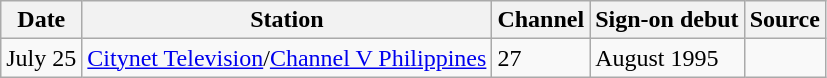<table class="wikitable">
<tr>
<th>Date</th>
<th>Station</th>
<th>Channel</th>
<th>Sign-on debut</th>
<th>Source</th>
</tr>
<tr>
<td>July 25</td>
<td><a href='#'>Citynet Television</a>/<a href='#'>Channel V Philippines</a></td>
<td>27</td>
<td>August 1995</td>
<td></td>
</tr>
</table>
